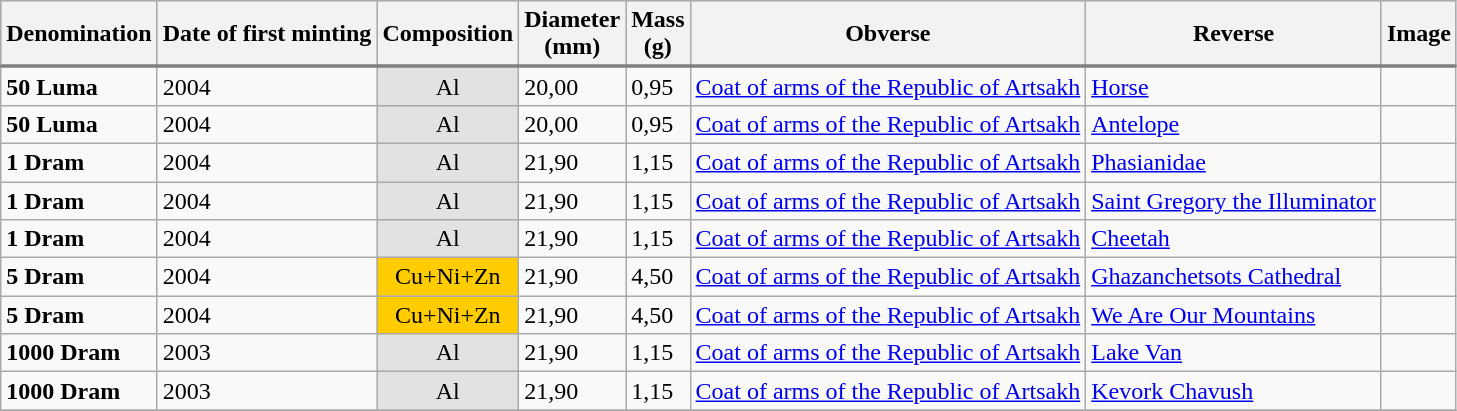<table class="wikitable">
<tr style="text-align:center; border-bottom:2px solid gray;" bgcolor="lightsteelblue">
<th>Denomination</th>
<th>Date of first minting</th>
<th>Composition</th>
<th>Diameter<br>(mm)</th>
<th>Mass<br>(g)</th>
<th>Obverse</th>
<th>Reverse</th>
<th>Image</th>
</tr>
<tr style="text-align:center; border-bottom:2px solid gray;" bgcolor="lightsteelblue">
</tr>
<tr>
<td><strong>50 Luma</strong></td>
<td>2004</td>
<td align="center" bgcolor="#E2E2E2">Al</td>
<td>20,00</td>
<td>0,95</td>
<td><a href='#'>Coat of arms of the Republic of Artsakh</a></td>
<td><a href='#'>Horse</a></td>
<td></td>
</tr>
<tr>
<td><strong>50 Luma</strong></td>
<td>2004</td>
<td align="center" bgcolor="#E2E2E2">Al</td>
<td>20,00</td>
<td>0,95</td>
<td><a href='#'>Coat of arms of the Republic of Artsakh</a></td>
<td><a href='#'>Antelope</a></td>
<td></td>
</tr>
<tr>
<td><strong>1 Dram</strong></td>
<td>2004</td>
<td align="center" bgcolor="#E2E2E2">Al</td>
<td>21,90</td>
<td>1,15</td>
<td><a href='#'>Coat of arms of the Republic of Artsakh</a></td>
<td><a href='#'>Phasianidae</a></td>
<td></td>
</tr>
<tr>
<td><strong>1 Dram</strong></td>
<td>2004</td>
<td align="center" bgcolor="#E2E2E2">Al</td>
<td>21,90</td>
<td>1,15</td>
<td><a href='#'>Coat of arms of the Republic of Artsakh</a></td>
<td><a href='#'>Saint Gregory the Illuminator</a></td>
<td></td>
</tr>
<tr>
<td><strong>1 Dram</strong></td>
<td>2004</td>
<td align="center" bgcolor="#E2E2E2">Al</td>
<td>21,90</td>
<td>1,15</td>
<td><a href='#'>Coat of arms of the Republic of Artsakh</a></td>
<td><a href='#'>Cheetah</a></td>
<td></td>
</tr>
<tr>
<td><strong>5 Dram</strong></td>
<td>2004</td>
<td align="center" bgcolor="#FFCC00">Cu+Ni+Zn</td>
<td>21,90</td>
<td>4,50</td>
<td><a href='#'>Coat of arms of the Republic of Artsakh</a></td>
<td><a href='#'>Ghazanchetsots Cathedral</a></td>
<td></td>
</tr>
<tr>
<td><strong>5 Dram</strong></td>
<td>2004</td>
<td align="center" bgcolor="#FFCC00">Cu+Ni+Zn</td>
<td>21,90</td>
<td>4,50</td>
<td><a href='#'>Coat of arms of the Republic of Artsakh</a></td>
<td><a href='#'>We Are Our Mountains</a></td>
<td></td>
</tr>
<tr>
<td><strong>1000 Dram</strong></td>
<td>2003</td>
<td align="center" bgcolor="#E2E2E2">Al</td>
<td>21,90</td>
<td>1,15</td>
<td><a href='#'>Coat of arms of the Republic of Artsakh</a></td>
<td><a href='#'>Lake Van</a></td>
<td></td>
</tr>
<tr>
<td><strong>1000 Dram</strong></td>
<td>2003</td>
<td align="center" bgcolor="#E2E2E2">Al</td>
<td>21,90</td>
<td>1,15</td>
<td><a href='#'>Coat of arms of the Republic of Artsakh</a></td>
<td><a href='#'>Kevork Chavush</a></td>
<td></td>
</tr>
<tr>
</tr>
</table>
